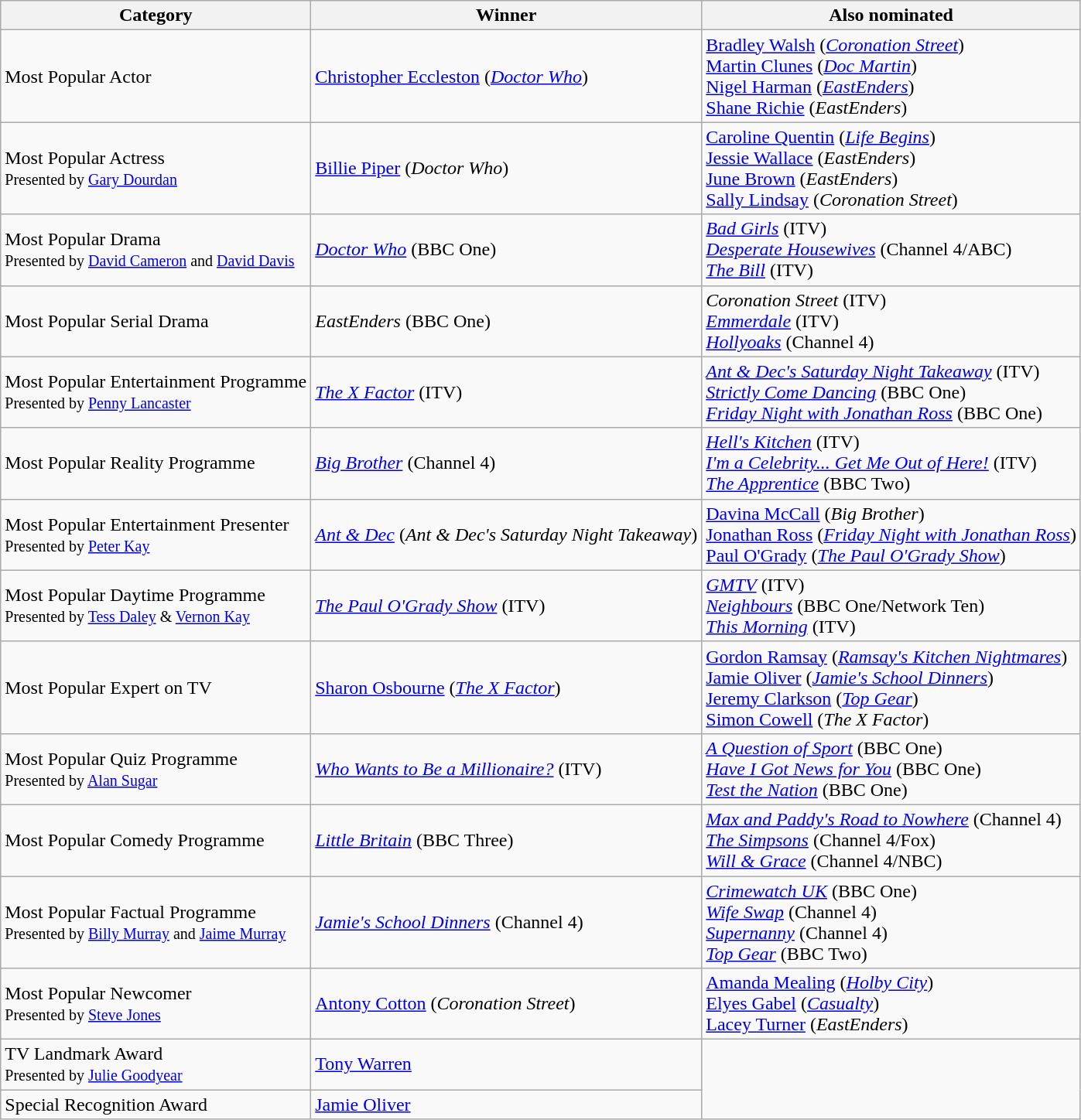<table class="wikitable sortable">
<tr>
<th>Category</th>
<th>Winner</th>
<th>Also nominated</th>
</tr>
<tr>
<td>Most Popular Actor</td>
<td><a href='#'>Christopher Eccleston</a> (<em><a href='#'>Doctor Who</a></em>)</td>
<td><a href='#'>Bradley Walsh</a> (<em><a href='#'>Coronation Street</a></em>)<br><a href='#'>Martin Clunes</a> (<em><a href='#'>Doc Martin</a></em>)<br><a href='#'>Nigel Harman</a> (<em><a href='#'>EastEnders</a></em>)<br><a href='#'>Shane Richie</a> (<em>EastEnders</em>)</td>
</tr>
<tr>
<td>Most Popular Actress <br><small>Presented by <a href='#'>Gary Dourdan</a></small></td>
<td><a href='#'>Billie Piper</a> (<em>Doctor Who</em>)</td>
<td><a href='#'>Caroline Quentin</a> (<em><a href='#'>Life Begins</a></em>)<br><a href='#'>Jessie Wallace</a> (<em>EastEnders</em>)<br><a href='#'>June Brown</a> (<em>EastEnders</em>)<br><a href='#'>Sally Lindsay</a> (<em>Coronation Street</em>)</td>
</tr>
<tr>
<td>Most Popular Drama <br><small>Presented by <a href='#'>David Cameron</a> and <a href='#'>David Davis</a></small></td>
<td><em><a href='#'>Doctor Who</a></em> (BBC One)</td>
<td><em><a href='#'>Bad Girls</a></em> (ITV)<br><em><a href='#'>Desperate Housewives</a></em> (Channel 4/ABC)<br><em><a href='#'>The Bill</a></em> (ITV)</td>
</tr>
<tr>
<td>Most Popular Serial Drama</td>
<td><em>EastEnders</em> (BBC One)</td>
<td><em>Coronation Street</em> (ITV)<br><em><a href='#'>Emmerdale</a></em> (ITV)<br><em><a href='#'>Hollyoaks</a></em> (Channel 4)</td>
</tr>
<tr>
<td>Most Popular Entertainment Programme <br><small>Presented by <a href='#'>Penny Lancaster</a></small></td>
<td><em><a href='#'>The X Factor</a></em> (ITV)</td>
<td><em><a href='#'>Ant & Dec's Saturday Night Takeaway</a></em> (ITV)<br><em><a href='#'>Strictly Come Dancing</a></em> (BBC One)<br><em><a href='#'>Friday Night with Jonathan Ross</a></em> (BBC One)</td>
</tr>
<tr>
<td>Most Popular Reality Programme</td>
<td><em><a href='#'>Big Brother</a></em> (Channel 4)</td>
<td><em><a href='#'>Hell's Kitchen</a></em> (ITV)<br><em><a href='#'>I'm a Celebrity... Get Me Out of Here!</a></em> (ITV)<br><em><a href='#'>The Apprentice</a></em> (BBC Two)</td>
</tr>
<tr>
<td>Most Popular Entertainment Presenter <br><small>Presented by <a href='#'>Peter Kay</a></small></td>
<td><em><a href='#'>Ant & Dec</a></em> (<em>Ant & Dec's Saturday Night Takeaway</em>)</td>
<td><a href='#'>Davina McCall</a> (<em>Big Brother</em>)<br> <a href='#'>Jonathan Ross</a> (<em><a href='#'>Friday Night with Jonathan Ross</a></em>)<br> <a href='#'>Paul O'Grady</a> (<em><a href='#'>The Paul O'Grady Show</a></em>)</td>
</tr>
<tr>
<td>Most Popular Daytime Programme <br><small>Presented by <a href='#'>Tess Daley</a> & <a href='#'>Vernon Kay</a></small></td>
<td><em><a href='#'>The Paul O'Grady Show</a></em> (ITV)</td>
<td><em><a href='#'>GMTV</a></em> (ITV)<br><em><a href='#'>Neighbours</a></em> (BBC One/Network Ten)<br><em><a href='#'>This Morning</a></em> (ITV)</td>
</tr>
<tr>
<td>Most Popular Expert on TV</td>
<td><a href='#'>Sharon Osbourne</a> (<em><a href='#'>The X Factor</a></em>)</td>
<td><a href='#'>Gordon Ramsay</a> (<em><a href='#'>Ramsay's Kitchen Nightmares</a></em>)<br><a href='#'>Jamie Oliver</a> (<em><a href='#'>Jamie's School Dinners</a></em>)<br><a href='#'>Jeremy Clarkson</a> (<em><a href='#'>Top Gear</a></em>)<br><a href='#'>Simon Cowell</a> (<em>The X Factor</em>)</td>
</tr>
<tr>
<td>Most Popular Quiz Programme <br><small>Presented by <a href='#'>Alan Sugar</a></small></td>
<td><em><a href='#'>Who Wants to Be a Millionaire?</a></em> (ITV)</td>
<td><em><a href='#'>A Question of Sport</a></em> (BBC One)<br><em><a href='#'>Have I Got News for You</a></em> (BBC One)<br><em><a href='#'>Test the Nation</a></em> (BBC One)</td>
</tr>
<tr>
<td>Most Popular Comedy Programme</td>
<td><em><a href='#'>Little Britain</a></em> (BBC Three)</td>
<td><em><a href='#'>Max and Paddy's Road to Nowhere</a></em> (Channel 4)<br><em><a href='#'>The Simpsons</a></em> (Channel 4/Fox)<br><em><a href='#'>Will & Grace</a></em> (Channel 4/NBC)</td>
</tr>
<tr>
<td>Most Popular Factual Programme <br><small>Presented by <a href='#'>Billy Murray</a> and <a href='#'>Jaime Murray</a></small></td>
<td><em><a href='#'>Jamie's School Dinners</a></em> (Channel 4)</td>
<td><em><a href='#'>Crimewatch UK</a></em> (BBC One)<em><br><a href='#'>Wife Swap</a></em> (Channel 4)<br><em><a href='#'>Supernanny</a></em> (Channel 4)<br><em><a href='#'>Top Gear</a></em> (BBC Two)</td>
</tr>
<tr>
<td>Most Popular Newcomer <br><small>Presented by <a href='#'>Steve Jones</a></small></td>
<td><a href='#'>Antony Cotton</a> (<em>Coronation Street</em>)</td>
<td><a href='#'>Amanda Mealing</a> (<em><a href='#'>Holby City</a></em>)<br><a href='#'>Elyes Gabel</a> (<em><a href='#'>Casualty</a></em>)<br><a href='#'>Lacey Turner</a> (<em>EastEnders</em>)</td>
</tr>
<tr>
<td>TV Landmark Award <br><small>Presented by <a href='#'>Julie Goodyear</a></small></td>
<td><a href='#'>Tony Warren</a></td>
</tr>
<tr>
<td>Special Recognition Award</td>
<td><a href='#'>Jamie Oliver</a></td>
</tr>
</table>
